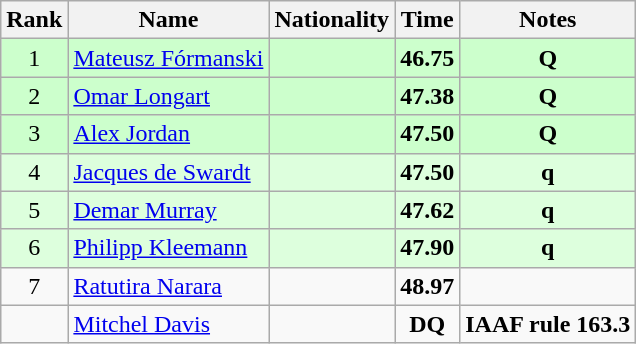<table class="wikitable sortable" style="text-align:center">
<tr>
<th>Rank</th>
<th>Name</th>
<th>Nationality</th>
<th>Time</th>
<th>Notes</th>
</tr>
<tr bgcolor=ccffcc>
<td>1</td>
<td align=left><a href='#'>Mateusz Fórmanski</a></td>
<td align=left></td>
<td><strong>46.75</strong></td>
<td><strong>Q</strong></td>
</tr>
<tr bgcolor=ccffcc>
<td>2</td>
<td align=left><a href='#'>Omar Longart</a></td>
<td align=left></td>
<td><strong>47.38</strong></td>
<td><strong>Q</strong></td>
</tr>
<tr bgcolor=ccffcc>
<td>3</td>
<td align=left><a href='#'>Alex Jordan</a></td>
<td align=left></td>
<td><strong>47.50</strong></td>
<td><strong>Q</strong></td>
</tr>
<tr bgcolor=ddffdd>
<td>4</td>
<td align=left><a href='#'>Jacques de Swardt</a></td>
<td align=left></td>
<td><strong>47.50</strong></td>
<td><strong>q</strong></td>
</tr>
<tr bgcolor=ddffdd>
<td>5</td>
<td align=left><a href='#'>Demar Murray</a></td>
<td align=left></td>
<td><strong>47.62</strong></td>
<td><strong>q</strong></td>
</tr>
<tr bgcolor=ddffdd>
<td>6</td>
<td align=left><a href='#'>Philipp Kleemann</a></td>
<td align=left></td>
<td><strong>47.90</strong></td>
<td><strong>q</strong></td>
</tr>
<tr>
<td>7</td>
<td align=left><a href='#'>Ratutira Narara</a></td>
<td align=left></td>
<td><strong>48.97</strong></td>
<td></td>
</tr>
<tr>
<td></td>
<td align=left><a href='#'>Mitchel Davis</a></td>
<td align=left></td>
<td><strong>DQ</strong></td>
<td><strong>IAAF rule 163.3</strong></td>
</tr>
</table>
